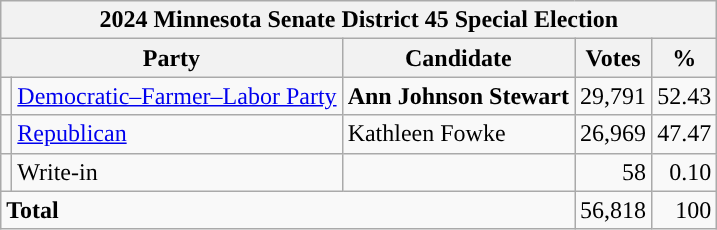<table class="wikitable">
<tr>
<th colspan="6">2024 Minnesota Senate District 45 Special Election</th>
</tr>
<tr>
<th colspan="2">Party</th>
<th>Candidate</th>
<th>Votes</th>
<th>%</th>
</tr>
<tr>
<td style="background-color:"></td>
<td><a href='#'>Democratic–Farmer–Labor Party</a></td>
<td><strong>Ann Johnson Stewart</strong></td>
<td align="right">29,791</td>
<td align="right">52.43</td>
</tr>
<tr>
<td style="background-color:"></td>
<td><a href='#'>Republican</a></td>
<td>Kathleen Fowke</td>
<td align="right">26,969</td>
<td align="right">47.47</td>
</tr>
<tr>
<td Write-in></td>
<td>Write-in</td>
<td></td>
<td align="right">58</td>
<td align="right">0.10</td>
</tr>
<tr>
<td colspan="3"><strong>Total</strong></td>
<td align="right">56,818</td>
<td align="right">100</td>
</tr>
</table>
